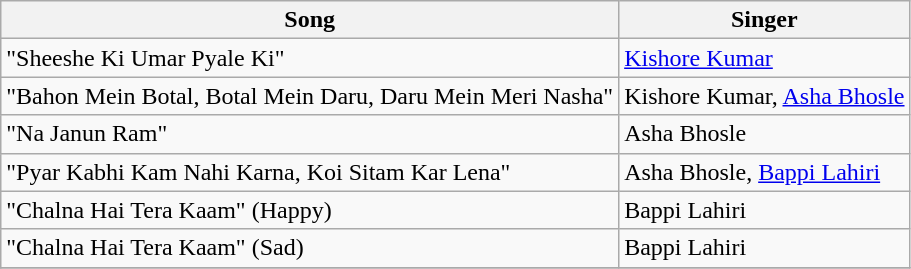<table class="wikitable">
<tr>
<th>Song</th>
<th>Singer</th>
</tr>
<tr>
<td>"Sheeshe Ki Umar Pyale Ki"</td>
<td><a href='#'>Kishore Kumar</a></td>
</tr>
<tr>
<td>"Bahon Mein Botal, Botal Mein Daru, Daru Mein Meri Nasha"</td>
<td>Kishore Kumar, <a href='#'>Asha Bhosle</a></td>
</tr>
<tr>
<td>"Na Janun Ram"</td>
<td>Asha Bhosle</td>
</tr>
<tr>
<td>"Pyar Kabhi Kam Nahi Karna, Koi Sitam Kar Lena"</td>
<td>Asha Bhosle, <a href='#'>Bappi Lahiri</a></td>
</tr>
<tr>
<td>"Chalna Hai Tera Kaam" (Happy)</td>
<td>Bappi Lahiri</td>
</tr>
<tr>
<td>"Chalna Hai Tera Kaam" (Sad)</td>
<td>Bappi Lahiri</td>
</tr>
<tr>
</tr>
</table>
